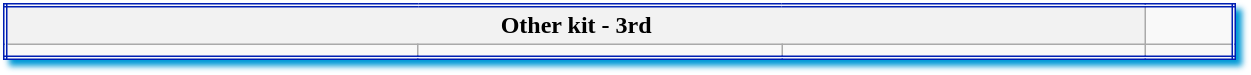<table class="wikitable mw-collapsible mw-collapsed" style="width:65%; border:double #001eb3; box-shadow: 4px 4px 4px #009AD7;">
<tr>
<th colspan=3>Other kit - 3rd</th>
</tr>
<tr>
<td></td>
<td></td>
<td></td>
<td></td>
</tr>
</table>
